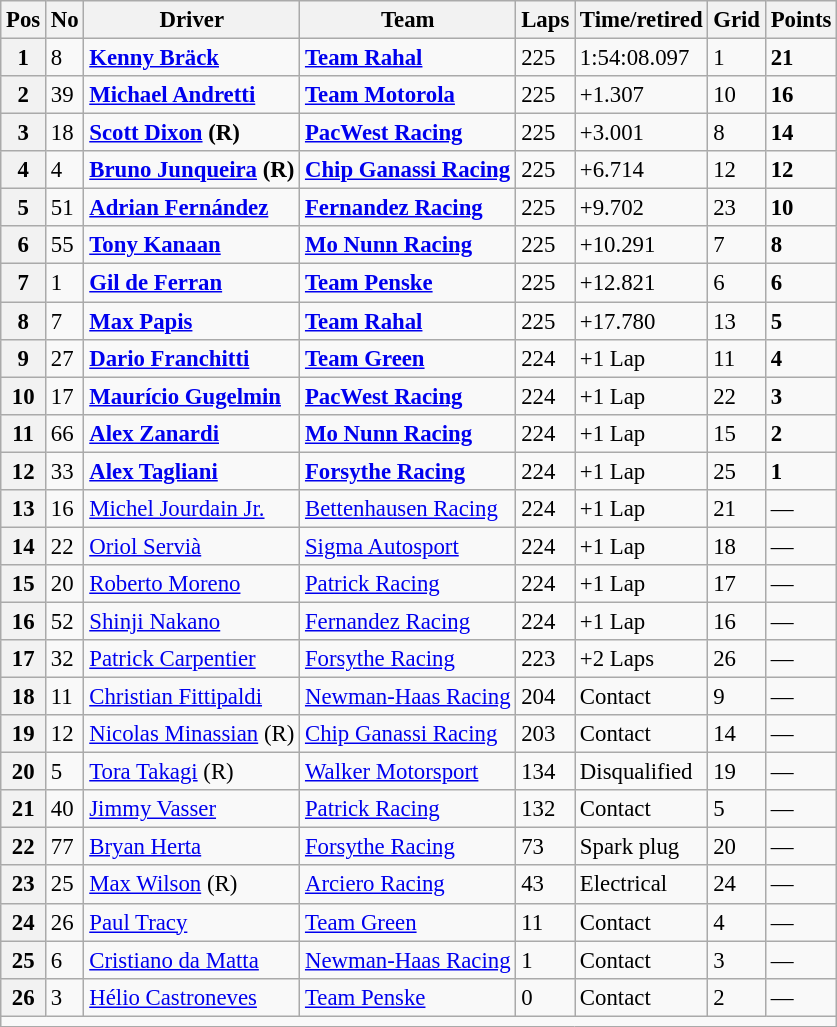<table class="wikitable" style="font-size:95%;">
<tr>
<th>Pos</th>
<th>No</th>
<th>Driver</th>
<th>Team</th>
<th>Laps</th>
<th>Time/retired</th>
<th>Grid</th>
<th>Points</th>
</tr>
<tr>
<th>1</th>
<td>8</td>
<td><strong> <a href='#'>Kenny Bräck</a></strong></td>
<td><strong><a href='#'>Team Rahal</a></strong></td>
<td>225</td>
<td>1:54:08.097</td>
<td>1</td>
<td><strong>21</strong></td>
</tr>
<tr>
<th>2</th>
<td>39</td>
<td><strong> <a href='#'>Michael Andretti</a></strong></td>
<td><strong><a href='#'>Team Motorola</a></strong></td>
<td>225</td>
<td>+1.307</td>
<td>10</td>
<td><strong>16</strong></td>
</tr>
<tr>
<th>3</th>
<td>18</td>
<td><strong> <a href='#'>Scott Dixon</a> (R)</strong></td>
<td><strong><a href='#'>PacWest Racing</a></strong></td>
<td>225</td>
<td>+3.001</td>
<td>8</td>
<td><strong>14</strong></td>
</tr>
<tr>
<th>4</th>
<td>4</td>
<td><strong> <a href='#'>Bruno Junqueira</a> (R)</strong></td>
<td><strong><a href='#'>Chip Ganassi Racing</a></strong></td>
<td>225</td>
<td>+6.714</td>
<td>12</td>
<td><strong>12</strong></td>
</tr>
<tr>
<th>5</th>
<td>51</td>
<td><strong> <a href='#'>Adrian Fernández</a></strong></td>
<td><strong><a href='#'>Fernandez Racing</a></strong></td>
<td>225</td>
<td>+9.702</td>
<td>23</td>
<td><strong>10</strong></td>
</tr>
<tr>
<th>6</th>
<td>55</td>
<td><strong> <a href='#'>Tony Kanaan</a></strong></td>
<td><strong><a href='#'>Mo Nunn Racing</a></strong></td>
<td>225</td>
<td>+10.291</td>
<td>7</td>
<td><strong>8</strong></td>
</tr>
<tr>
<th>7</th>
<td>1</td>
<td><strong> <a href='#'>Gil de Ferran</a></strong></td>
<td><strong><a href='#'>Team Penske</a></strong></td>
<td>225</td>
<td>+12.821</td>
<td>6</td>
<td><strong>6</strong></td>
</tr>
<tr>
<th>8</th>
<td>7</td>
<td><strong> <a href='#'>Max Papis</a></strong></td>
<td><strong><a href='#'>Team Rahal</a></strong></td>
<td>225</td>
<td>+17.780</td>
<td>13</td>
<td><strong>5</strong></td>
</tr>
<tr>
<th>9</th>
<td>27</td>
<td><strong> <a href='#'>Dario Franchitti</a></strong></td>
<td><strong><a href='#'>Team Green</a></strong></td>
<td>224</td>
<td>+1 Lap</td>
<td>11</td>
<td><strong>4</strong></td>
</tr>
<tr>
<th>10</th>
<td>17</td>
<td><strong> <a href='#'>Maurício Gugelmin</a></strong></td>
<td><strong><a href='#'>PacWest Racing</a></strong></td>
<td>224</td>
<td>+1 Lap</td>
<td>22</td>
<td><strong>3</strong></td>
</tr>
<tr>
<th>11</th>
<td>66</td>
<td><strong> <a href='#'>Alex Zanardi</a></strong></td>
<td><strong><a href='#'>Mo Nunn Racing</a></strong></td>
<td>224</td>
<td>+1 Lap</td>
<td>15</td>
<td><strong>2</strong></td>
</tr>
<tr>
<th>12</th>
<td>33</td>
<td><strong> <a href='#'>Alex Tagliani</a></strong></td>
<td><strong><a href='#'>Forsythe Racing</a></strong></td>
<td>224</td>
<td>+1 Lap</td>
<td>25</td>
<td><strong>1</strong></td>
</tr>
<tr>
<th>13</th>
<td>16</td>
<td> <a href='#'>Michel Jourdain Jr.</a></td>
<td><a href='#'>Bettenhausen Racing</a></td>
<td>224</td>
<td>+1 Lap</td>
<td>21</td>
<td>—</td>
</tr>
<tr>
<th>14</th>
<td>22</td>
<td> <a href='#'>Oriol Servià</a></td>
<td><a href='#'>Sigma Autosport</a></td>
<td>224</td>
<td>+1 Lap</td>
<td>18</td>
<td>—</td>
</tr>
<tr>
<th>15</th>
<td>20</td>
<td> <a href='#'>Roberto Moreno</a></td>
<td><a href='#'>Patrick Racing</a></td>
<td>224</td>
<td>+1 Lap</td>
<td>17</td>
<td>—</td>
</tr>
<tr>
<th>16</th>
<td>52</td>
<td> <a href='#'>Shinji Nakano</a></td>
<td><a href='#'>Fernandez Racing</a></td>
<td>224</td>
<td>+1 Lap</td>
<td>16</td>
<td>—</td>
</tr>
<tr>
<th>17</th>
<td>32</td>
<td> <a href='#'>Patrick Carpentier</a></td>
<td><a href='#'>Forsythe Racing</a></td>
<td>223</td>
<td>+2 Laps</td>
<td>26</td>
<td>—</td>
</tr>
<tr>
<th>18</th>
<td>11</td>
<td> <a href='#'>Christian Fittipaldi</a></td>
<td><a href='#'>Newman-Haas Racing</a></td>
<td>204</td>
<td>Contact</td>
<td>9</td>
<td>—</td>
</tr>
<tr>
<th>19</th>
<td>12</td>
<td> <a href='#'>Nicolas Minassian</a> (R)</td>
<td><a href='#'>Chip Ganassi Racing</a></td>
<td>203</td>
<td>Contact</td>
<td>14</td>
<td>—</td>
</tr>
<tr>
<th>20</th>
<td>5</td>
<td> <a href='#'>Tora Takagi</a> (R)</td>
<td><a href='#'>Walker Motorsport</a></td>
<td>134</td>
<td>Disqualified</td>
<td>19</td>
<td>—</td>
</tr>
<tr>
<th>21</th>
<td>40</td>
<td> <a href='#'>Jimmy Vasser</a></td>
<td><a href='#'>Patrick Racing</a></td>
<td>132</td>
<td>Contact</td>
<td>5</td>
<td>—</td>
</tr>
<tr>
<th>22</th>
<td>77</td>
<td> <a href='#'>Bryan Herta</a></td>
<td><a href='#'>Forsythe Racing</a></td>
<td>73</td>
<td>Spark plug</td>
<td>20</td>
<td>—</td>
</tr>
<tr>
<th>23</th>
<td>25</td>
<td> <a href='#'>Max Wilson</a> (R)</td>
<td><a href='#'>Arciero Racing</a></td>
<td>43</td>
<td>Electrical</td>
<td>24</td>
<td>—</td>
</tr>
<tr>
<th>24</th>
<td>26</td>
<td> <a href='#'>Paul Tracy</a></td>
<td><a href='#'>Team Green</a></td>
<td>11</td>
<td>Contact</td>
<td>4</td>
<td>—</td>
</tr>
<tr>
<th>25</th>
<td>6</td>
<td> <a href='#'>Cristiano da Matta</a></td>
<td><a href='#'>Newman-Haas Racing</a></td>
<td>1</td>
<td>Contact</td>
<td>3</td>
<td>—</td>
</tr>
<tr>
<th>26</th>
<td>3</td>
<td> <a href='#'>Hélio Castroneves</a></td>
<td><a href='#'>Team Penske</a></td>
<td>0</td>
<td>Contact</td>
<td>2</td>
<td>—</td>
</tr>
<tr>
<td colspan="8"></td>
</tr>
</table>
